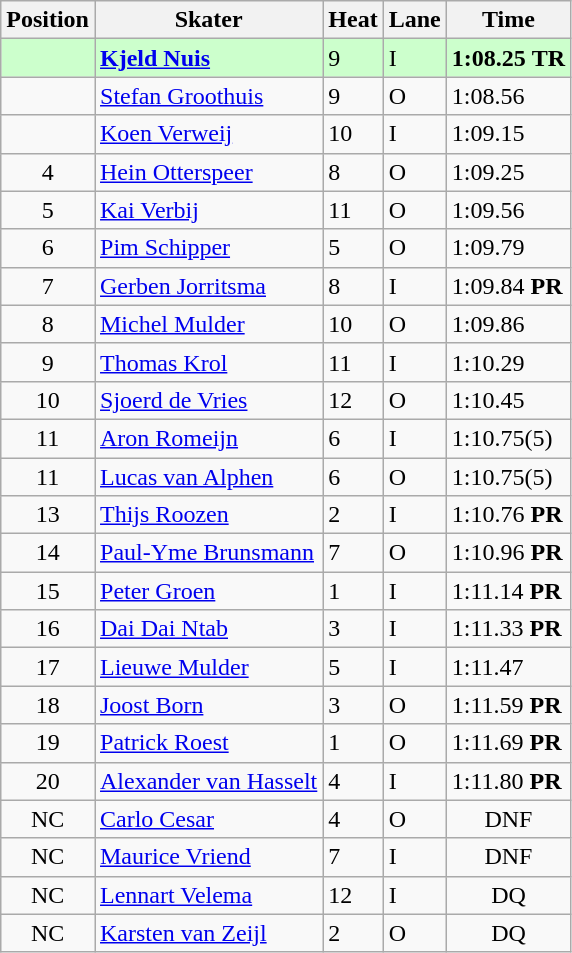<table class="wikitable">
<tr>
<th>Position</th>
<th>Skater</th>
<th>Heat</th>
<th>Lane</th>
<th>Time</th>
</tr>
<tr bgcolor=ccffcc>
<td align="center"></td>
<td><strong><a href='#'>Kjeld Nuis</a></strong></td>
<td>9</td>
<td>I</td>
<td><strong>1:08.25</strong>  <strong>TR</strong></td>
</tr>
<tr>
<td align="center"></td>
<td><a href='#'>Stefan Groothuis</a></td>
<td>9</td>
<td>O</td>
<td>1:08.56</td>
</tr>
<tr>
<td align="center"></td>
<td><a href='#'>Koen Verweij</a></td>
<td>10</td>
<td>I</td>
<td>1:09.15</td>
</tr>
<tr>
<td align="center">4</td>
<td><a href='#'>Hein Otterspeer</a></td>
<td>8</td>
<td>O</td>
<td>1:09.25</td>
</tr>
<tr>
<td align="center">5</td>
<td><a href='#'>Kai Verbij</a></td>
<td>11</td>
<td>O</td>
<td>1:09.56</td>
</tr>
<tr>
<td align="center">6</td>
<td><a href='#'>Pim Schipper</a></td>
<td>5</td>
<td>O</td>
<td>1:09.79</td>
</tr>
<tr>
<td align="center">7</td>
<td><a href='#'>Gerben Jorritsma</a></td>
<td>8</td>
<td>I</td>
<td>1:09.84  <strong>PR</strong></td>
</tr>
<tr>
<td align="center">8</td>
<td><a href='#'>Michel Mulder</a></td>
<td>10</td>
<td>O</td>
<td>1:09.86</td>
</tr>
<tr>
<td align="center">9</td>
<td><a href='#'>Thomas Krol</a></td>
<td>11</td>
<td>I</td>
<td>1:10.29</td>
</tr>
<tr>
<td align="center">10</td>
<td><a href='#'>Sjoerd de Vries</a></td>
<td>12</td>
<td>O</td>
<td>1:10.45</td>
</tr>
<tr>
<td align="center">11</td>
<td><a href='#'>Aron Romeijn</a></td>
<td>6</td>
<td>I</td>
<td>1:10.75(5)</td>
</tr>
<tr>
<td align="center">11</td>
<td><a href='#'>Lucas van Alphen</a></td>
<td>6</td>
<td>O</td>
<td>1:10.75(5)</td>
</tr>
<tr>
<td align="center">13</td>
<td><a href='#'>Thijs Roozen</a></td>
<td>2</td>
<td>I</td>
<td>1:10.76  <strong>PR</strong></td>
</tr>
<tr>
<td align="center">14</td>
<td><a href='#'>Paul-Yme Brunsmann</a></td>
<td>7</td>
<td>O</td>
<td>1:10.96  <strong>PR</strong></td>
</tr>
<tr>
<td align="center">15</td>
<td><a href='#'>Peter Groen</a></td>
<td>1</td>
<td>I</td>
<td>1:11.14  <strong>PR</strong></td>
</tr>
<tr>
<td align="center">16</td>
<td><a href='#'>Dai Dai Ntab</a></td>
<td>3</td>
<td>I</td>
<td>1:11.33  <strong>PR</strong></td>
</tr>
<tr>
<td align="center">17</td>
<td><a href='#'>Lieuwe Mulder</a></td>
<td>5</td>
<td>I</td>
<td>1:11.47</td>
</tr>
<tr>
<td align="center">18</td>
<td><a href='#'>Joost Born</a></td>
<td>3</td>
<td>O</td>
<td>1:11.59  <strong>PR</strong></td>
</tr>
<tr>
<td align="center">19</td>
<td><a href='#'>Patrick Roest</a></td>
<td>1</td>
<td>O</td>
<td>1:11.69  <strong>PR</strong></td>
</tr>
<tr>
<td align="center">20</td>
<td><a href='#'>Alexander van Hasselt</a></td>
<td>4</td>
<td>I</td>
<td>1:11.80  <strong>PR</strong></td>
</tr>
<tr>
<td align="center">NC</td>
<td><a href='#'>Carlo Cesar</a></td>
<td>4</td>
<td>O</td>
<td align="center">DNF</td>
</tr>
<tr>
<td align="center">NC</td>
<td><a href='#'>Maurice Vriend</a></td>
<td>7</td>
<td>I</td>
<td align="center">DNF</td>
</tr>
<tr>
<td align="center">NC</td>
<td><a href='#'>Lennart Velema</a></td>
<td>12</td>
<td>I</td>
<td align="center">DQ</td>
</tr>
<tr>
<td align="center">NC</td>
<td><a href='#'>Karsten van Zeijl</a></td>
<td>2</td>
<td>O</td>
<td align="center">DQ</td>
</tr>
</table>
